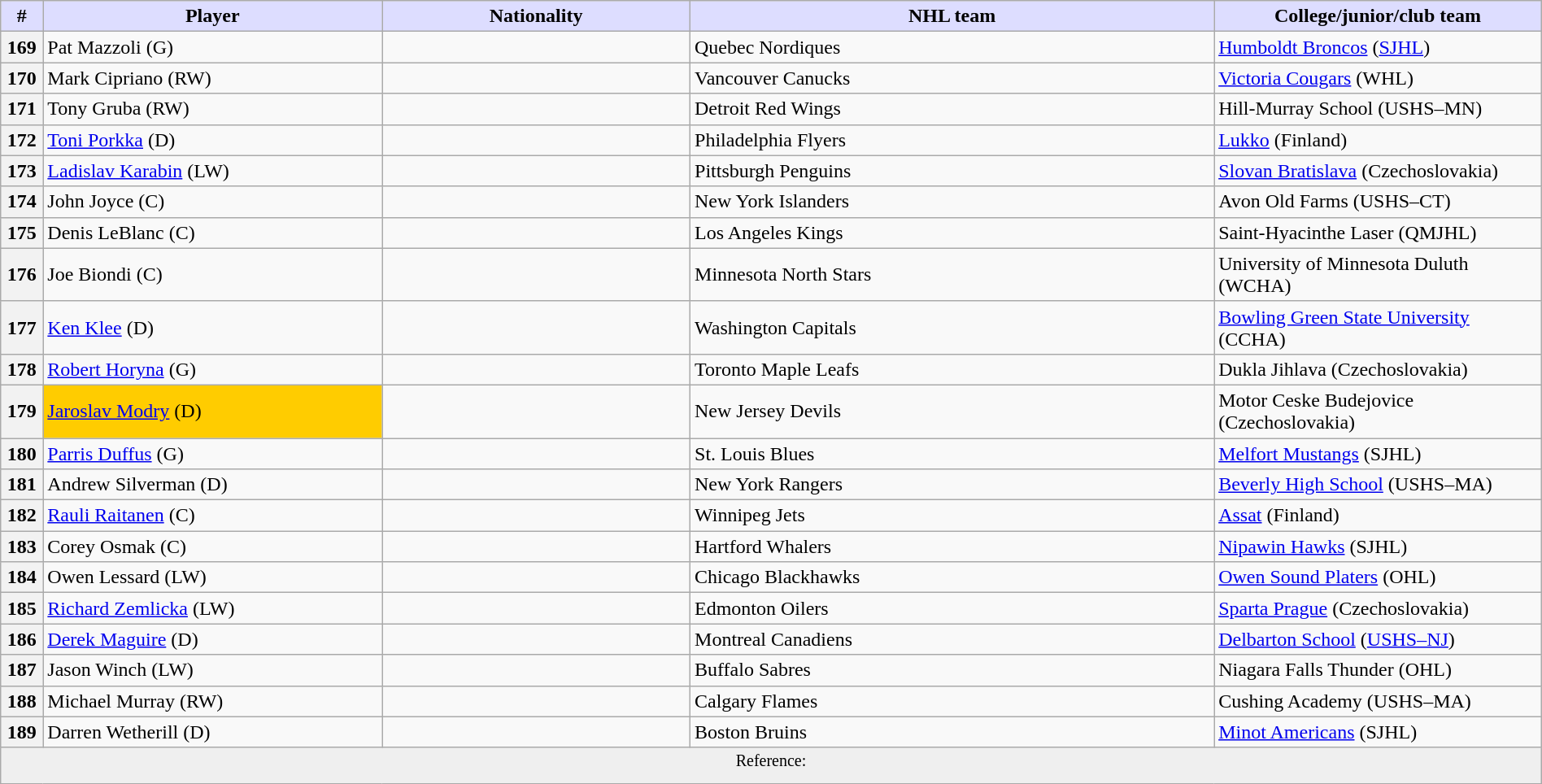<table class="wikitable" style="width: 100%">
<tr>
<th style="background:#ddf; width:2.75%;">#</th>
<th style="background:#ddf; width:22.0%;">Player</th>
<th style="background:#ddf; width:20.0%;">Nationality</th>
<th style="background:#ddf; width:34.0%;">NHL team</th>
<th style="background:#ddf; width:100.0%;">College/junior/club team</th>
</tr>
<tr>
<th>169</th>
<td>Pat Mazzoli (G)</td>
<td></td>
<td>Quebec Nordiques</td>
<td><a href='#'>Humboldt Broncos</a> (<a href='#'>SJHL</a>)</td>
</tr>
<tr>
<th>170</th>
<td>Mark Cipriano (RW)</td>
<td></td>
<td>Vancouver Canucks</td>
<td><a href='#'>Victoria Cougars</a> (WHL)</td>
</tr>
<tr>
<th>171</th>
<td>Tony Gruba (RW)</td>
<td></td>
<td>Detroit Red Wings</td>
<td>Hill-Murray School (USHS–MN)</td>
</tr>
<tr>
<th>172</th>
<td><a href='#'>Toni Porkka</a> (D)</td>
<td></td>
<td>Philadelphia Flyers</td>
<td><a href='#'>Lukko</a> (Finland)</td>
</tr>
<tr>
<th>173</th>
<td><a href='#'>Ladislav Karabin</a> (LW)</td>
<td></td>
<td>Pittsburgh Penguins</td>
<td><a href='#'>Slovan Bratislava</a> (Czechoslovakia)</td>
</tr>
<tr>
<th>174</th>
<td>John Joyce (C)</td>
<td></td>
<td>New York Islanders</td>
<td>Avon Old Farms (USHS–CT)</td>
</tr>
<tr>
<th>175</th>
<td>Denis LeBlanc (C)</td>
<td></td>
<td>Los Angeles Kings</td>
<td>Saint-Hyacinthe Laser (QMJHL)</td>
</tr>
<tr>
<th>176</th>
<td>Joe Biondi (C)</td>
<td></td>
<td>Minnesota North Stars</td>
<td>University of Minnesota Duluth (WCHA)</td>
</tr>
<tr>
<th>177</th>
<td><a href='#'>Ken Klee</a> (D)</td>
<td></td>
<td>Washington Capitals</td>
<td><a href='#'>Bowling Green State University</a> (CCHA)</td>
</tr>
<tr>
<th>178</th>
<td><a href='#'>Robert Horyna</a> (G)</td>
<td></td>
<td>Toronto Maple Leafs</td>
<td>Dukla Jihlava (Czechoslovakia)</td>
</tr>
<tr>
<th>179</th>
<td bgcolor="#FFCC00"><a href='#'>Jaroslav Modry</a> (D)</td>
<td></td>
<td>New Jersey Devils</td>
<td>Motor Ceske Budejovice (Czechoslovakia)</td>
</tr>
<tr>
<th>180</th>
<td><a href='#'>Parris Duffus</a> (G)</td>
<td></td>
<td>St. Louis Blues</td>
<td><a href='#'>Melfort Mustangs</a> (SJHL)</td>
</tr>
<tr>
<th>181</th>
<td>Andrew Silverman (D)</td>
<td></td>
<td>New York Rangers</td>
<td><a href='#'>Beverly High School</a> (USHS–MA)</td>
</tr>
<tr>
<th>182</th>
<td><a href='#'>Rauli Raitanen</a> (C)</td>
<td></td>
<td>Winnipeg Jets</td>
<td><a href='#'>Assat</a> (Finland)</td>
</tr>
<tr>
<th>183</th>
<td>Corey Osmak (C)</td>
<td></td>
<td>Hartford Whalers</td>
<td><a href='#'>Nipawin Hawks</a> (SJHL)</td>
</tr>
<tr>
<th>184</th>
<td>Owen Lessard (LW)</td>
<td></td>
<td>Chicago Blackhawks</td>
<td><a href='#'>Owen Sound Platers</a> (OHL)</td>
</tr>
<tr>
<th>185</th>
<td><a href='#'>Richard Zemlicka</a> (LW)</td>
<td></td>
<td>Edmonton Oilers</td>
<td><a href='#'>Sparta Prague</a> (Czechoslovakia)</td>
</tr>
<tr>
<th>186</th>
<td><a href='#'>Derek Maguire</a> (D)</td>
<td></td>
<td>Montreal Canadiens</td>
<td><a href='#'>Delbarton School</a> (<a href='#'>USHS–NJ</a>)</td>
</tr>
<tr>
<th>187</th>
<td>Jason Winch (LW)</td>
<td></td>
<td>Buffalo Sabres</td>
<td>Niagara Falls Thunder (OHL)</td>
</tr>
<tr>
<th>188</th>
<td>Michael Murray (RW)</td>
<td></td>
<td>Calgary Flames</td>
<td>Cushing Academy (USHS–MA)</td>
</tr>
<tr>
<th>189</th>
<td>Darren Wetherill (D)</td>
<td></td>
<td>Boston Bruins</td>
<td><a href='#'>Minot Americans</a> (SJHL)</td>
</tr>
<tr>
<td align=center colspan="6" bgcolor="#efefef"><sup>Reference:  </sup></td>
</tr>
</table>
